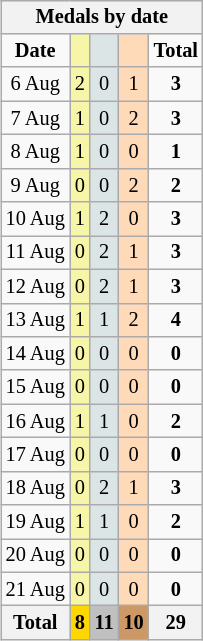<table class="wikitable" style="font-size:85%; float:right">
<tr bgcolor="#efefef">
<th colspan=6>Medals by date</th>
</tr>
<tr align=center>
<td><strong>Date</strong></td>
<td bgcolor=#f7f6a8></td>
<td bgcolor=#dce5e5></td>
<td bgcolor=#ffdab9></td>
<td><strong>Total</strong></td>
</tr>
<tr align=center>
<td>6 Aug</td>
<td style="background:#F7F6A8;">2</td>
<td style="background:#DCE5E5;">0</td>
<td style="background:#FFDAB9;">1</td>
<td><strong>3</strong></td>
</tr>
<tr align=center>
<td>7 Aug</td>
<td style="background:#F7F6A8;">1</td>
<td style="background:#DCE5E5;">0</td>
<td style="background:#FFDAB9;">2</td>
<td><strong>3</strong></td>
</tr>
<tr align=center>
<td>8 Aug</td>
<td style="background:#F7F6A8;">1</td>
<td style="background:#DCE5E5;">0</td>
<td style="background:#FFDAB9;">0</td>
<td><strong>1</strong></td>
</tr>
<tr align=center>
<td>9 Aug</td>
<td style="background:#F7F6A8;">0</td>
<td style="background:#DCE5E5;">0</td>
<td style="background:#FFDAB9;">2</td>
<td><strong>2</strong></td>
</tr>
<tr align=center>
<td>10 Aug</td>
<td style="background:#F7F6A8;">1</td>
<td style="background:#DCE5E5;">2</td>
<td style="background:#FFDAB9;">0</td>
<td><strong>3</strong></td>
</tr>
<tr align=center>
<td>11 Aug</td>
<td style="background:#F7F6A8;">0</td>
<td style="background:#DCE5E5;">2</td>
<td style="background:#FFDAB9;">1</td>
<td><strong>3</strong></td>
</tr>
<tr align=center>
<td>12 Aug</td>
<td style="background:#F7F6A8;">0</td>
<td style="background:#DCE5E5;">2</td>
<td style="background:#FFDAB9;">1</td>
<td><strong>3</strong></td>
</tr>
<tr align=center>
<td>13 Aug</td>
<td style="background:#F7F6A8;">1</td>
<td style="background:#DCE5E5;">1</td>
<td style="background:#FFDAB9;">2</td>
<td><strong>4</strong></td>
</tr>
<tr align=center>
<td>14 Aug</td>
<td style="background:#F7F6A8;">0</td>
<td style="background:#DCE5E5;">0</td>
<td style="background:#FFDAB9;">0</td>
<td><strong>0</strong></td>
</tr>
<tr align=center>
<td>15 Aug</td>
<td style="background:#F7F6A8;">0</td>
<td style="background:#DCE5E5;">0</td>
<td style="background:#FFDAB9;">0</td>
<td><strong>0</strong></td>
</tr>
<tr align=center>
<td>16 Aug</td>
<td style="background:#F7F6A8;">1</td>
<td style="background:#DCE5E5;">1</td>
<td style="background:#FFDAB9;">0</td>
<td><strong>2</strong></td>
</tr>
<tr align=center>
<td>17 Aug</td>
<td style="background:#F7F6A8;">0</td>
<td style="background:#DCE5E5;">0</td>
<td style="background:#FFDAB9;">0</td>
<td><strong>0</strong></td>
</tr>
<tr align=center>
<td>18 Aug</td>
<td style="background:#F7F6A8;">0</td>
<td style="background:#DCE5E5;">2</td>
<td style="background:#FFDAB9;">1</td>
<td><strong>3</strong></td>
</tr>
<tr align=center>
<td>19 Aug</td>
<td style="background:#F7F6A8;">1</td>
<td style="background:#DCE5E5;">1</td>
<td style="background:#FFDAB9;">0</td>
<td><strong>2</strong></td>
</tr>
<tr align=center>
<td>20 Aug</td>
<td style="background:#F7F6A8;">0</td>
<td style="background:#DCE5E5;">0</td>
<td style="background:#FFDAB9;">0</td>
<td><strong>0</strong></td>
</tr>
<tr align=center>
<td>21 Aug</td>
<td style="background:#F7F6A8;">0</td>
<td style="background:#DCE5E5;">0</td>
<td style="background:#FFDAB9;">0</td>
<td><strong>0</strong></td>
</tr>
<tr align=center>
<th>Total</th>
<th style="background:gold;">8</th>
<th style="background:silver;">11</th>
<th style="background:#c96;">10</th>
<th>29</th>
</tr>
</table>
